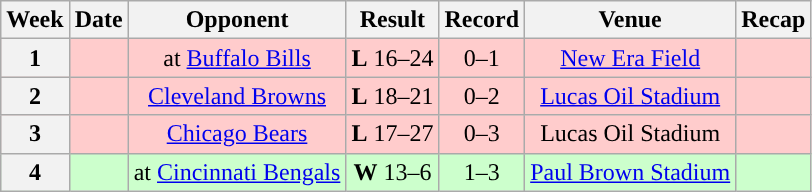<table class="wikitable" style="text-align:center">
<tr>
<th>Week</th>
<th>Date</th>
<th>Opponent</th>
<th>Result</th>
<th>Record</th>
<th>Venue</th>
<th>Recap</th>
</tr>
<tr style="background:#fcc">
<th>1</th>
<td></td>
<td>at <a href='#'>Buffalo Bills</a></td>
<td><strong>L</strong> 16–24</td>
<td>0–1</td>
<td><a href='#'>New Era Field</a></td>
<td></td>
</tr>
<tr style="background:#fcc">
<th>2</th>
<td></td>
<td><a href='#'>Cleveland Browns</a></td>
<td><strong>L</strong> 18–21</td>
<td>0–2</td>
<td><a href='#'>Lucas Oil Stadium</a></td>
<td></td>
</tr>
<tr style="background:#fcc">
<th>3</th>
<td></td>
<td><a href='#'>Chicago Bears</a></td>
<td><strong>L</strong> 17–27</td>
<td>0–3</td>
<td>Lucas Oil Stadium</td>
<td></td>
</tr>
<tr style="background:#cfc">
<th>4</th>
<td></td>
<td>at <a href='#'>Cincinnati Bengals</a></td>
<td><strong>W</strong> 13–6</td>
<td>1–3</td>
<td><a href='#'>Paul Brown Stadium</a></td>
<td></td>
</tr>
</table>
